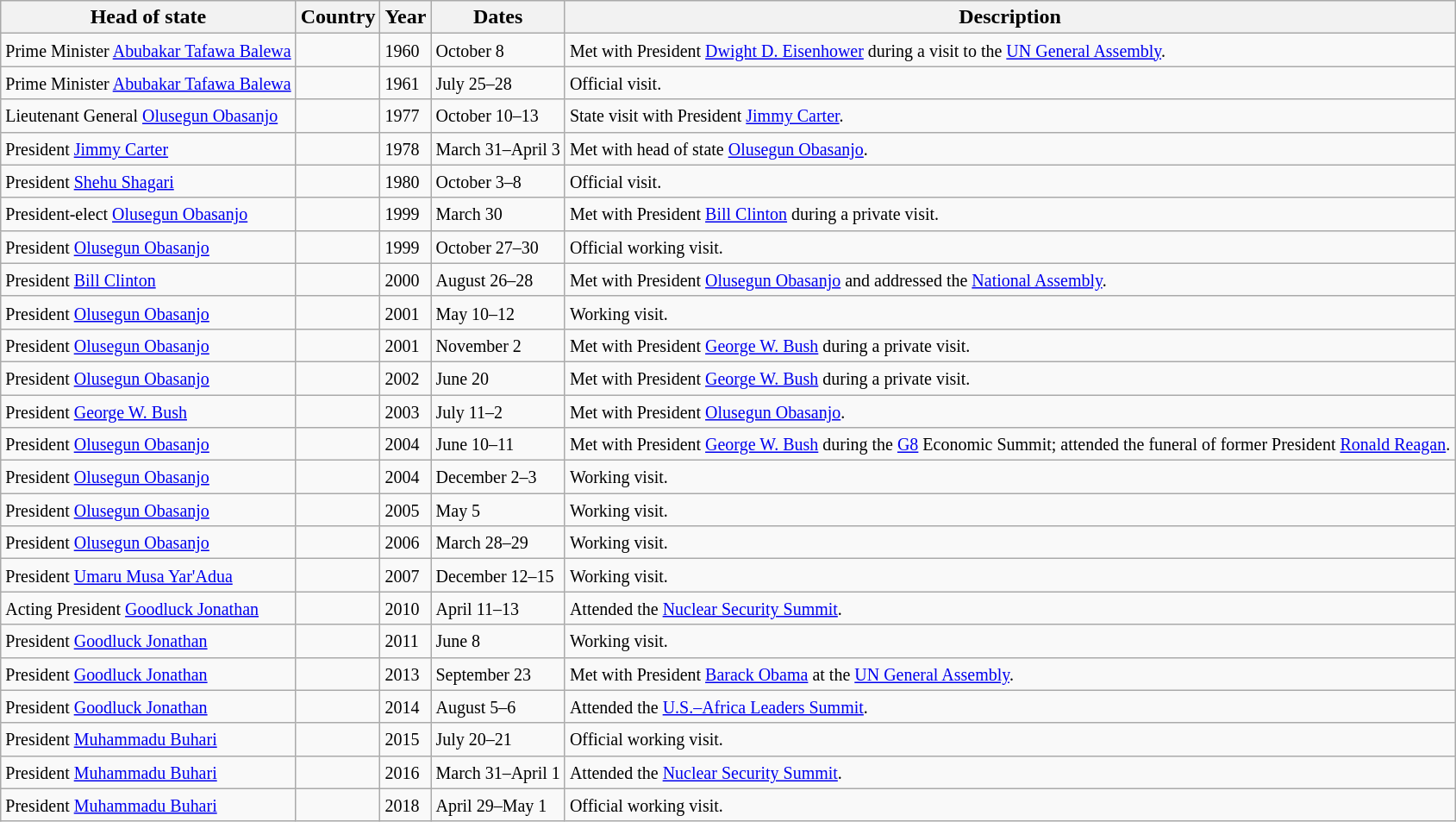<table class="wikitable sortable mw-collapsible">
<tr>
<th>Head of state</th>
<th>Country</th>
<th>Year</th>
<th>Dates</th>
<th>Description</th>
</tr>
<tr>
<td><small>Prime Minister <a href='#'>Abubakar Tafawa Balewa</a></small></td>
<td><small></small></td>
<td><small>1960</small></td>
<td><small>October 8</small></td>
<td><small>Met with President <a href='#'>Dwight D. Eisenhower</a> during a visit to the <a href='#'>UN General Assembly</a>.</small></td>
</tr>
<tr>
<td><small>Prime Minister <a href='#'>Abubakar Tafawa Balewa</a></small></td>
<td><small></small></td>
<td><small>1961</small></td>
<td><small>July 25–28</small></td>
<td><small>Official visit.</small></td>
</tr>
<tr>
<td><small>Lieutenant General <a href='#'>Olusegun Obasanjo</a></small></td>
<td><small></small></td>
<td><small>1977</small></td>
<td><small>October 10–13</small></td>
<td><small>State visit with President <a href='#'>Jimmy Carter</a>.</small></td>
</tr>
<tr>
<td><small>President <a href='#'>Jimmy Carter</a></small></td>
<td><small></small></td>
<td><small>1978</small></td>
<td><small>March 31–April 3</small></td>
<td><small>Met with head of state <a href='#'>Olusegun Obasanjo</a>.</small></td>
</tr>
<tr>
<td><small>President <a href='#'>Shehu Shagari</a></small></td>
<td><small></small></td>
<td><small>1980</small></td>
<td><small>October 3–8</small></td>
<td><small>Official visit.</small></td>
</tr>
<tr>
<td><small>President-elect <a href='#'>Olusegun Obasanjo</a></small></td>
<td><small></small></td>
<td><small>1999</small></td>
<td><small>March 30</small></td>
<td><small>Met with President <a href='#'>Bill Clinton</a> during a private visit.</small></td>
</tr>
<tr>
<td><small>President <a href='#'>Olusegun Obasanjo</a></small></td>
<td><small></small></td>
<td><small>1999</small></td>
<td><small>October 27–30</small></td>
<td><small>Official working visit.</small></td>
</tr>
<tr>
<td><small>President <a href='#'>Bill Clinton</a></small></td>
<td><small></small></td>
<td><small>2000</small></td>
<td><small>August 26–28</small></td>
<td><small>Met with President <a href='#'>Olusegun Obasanjo</a> and addressed the <a href='#'>National Assembly</a>.</small></td>
</tr>
<tr>
<td><small>President <a href='#'>Olusegun Obasanjo</a></small></td>
<td><small></small></td>
<td><small>2001</small></td>
<td><small>May 10–12</small></td>
<td><small>Working visit.</small></td>
</tr>
<tr>
<td><small>President <a href='#'>Olusegun Obasanjo</a></small></td>
<td><small></small></td>
<td><small>2001</small></td>
<td><small>November 2</small></td>
<td><small>Met with President <a href='#'>George W. Bush</a> during a private visit.</small></td>
</tr>
<tr>
<td><small>President <a href='#'>Olusegun Obasanjo</a></small></td>
<td><small></small></td>
<td><small>2002</small></td>
<td><small>June 20</small></td>
<td><small>Met with President <a href='#'>George W. Bush</a> during a private visit.</small></td>
</tr>
<tr>
<td><small>President <a href='#'>George W. Bush</a></small></td>
<td><small></small></td>
<td><small>2003</small></td>
<td><small>July 11–2</small></td>
<td><small>Met with President <a href='#'>Olusegun Obasanjo</a>.</small></td>
</tr>
<tr>
<td><small>President <a href='#'>Olusegun Obasanjo</a></small></td>
<td><small></small></td>
<td><small>2004</small></td>
<td><small>June 10–11</small></td>
<td><small>Met with President <a href='#'>George W. Bush</a> during the <a href='#'>G8</a> Economic Summit; attended the funeral of former President <a href='#'>Ronald Reagan</a>.</small></td>
</tr>
<tr>
<td><small>President <a href='#'>Olusegun Obasanjo</a></small></td>
<td><small></small></td>
<td><small>2004</small></td>
<td><small>December 2–3</small></td>
<td><small>Working visit.</small></td>
</tr>
<tr>
<td><small>President <a href='#'>Olusegun Obasanjo</a></small></td>
<td><small></small></td>
<td><small>2005</small></td>
<td><small>May 5</small></td>
<td><small>Working visit.</small></td>
</tr>
<tr>
<td><small>President <a href='#'>Olusegun Obasanjo</a></small></td>
<td><small></small></td>
<td><small>2006</small></td>
<td><small>March 28–29</small></td>
<td><small>Working visit.</small></td>
</tr>
<tr>
<td><small>President <a href='#'>Umaru Musa Yar'Adua</a></small></td>
<td><small></small></td>
<td><small>2007</small></td>
<td><small>December 12–15</small></td>
<td><small>Working visit.</small></td>
</tr>
<tr>
<td><small>Acting President <a href='#'>Goodluck Jonathan</a></small></td>
<td><small></small></td>
<td><small>2010</small></td>
<td><small>April 11–13</small></td>
<td><small>Attended the <a href='#'>Nuclear Security Summit</a>.</small></td>
</tr>
<tr>
<td><small>President <a href='#'>Goodluck Jonathan</a></small></td>
<td><small></small></td>
<td><small>2011</small></td>
<td><small>June 8</small></td>
<td><small>Working visit.</small></td>
</tr>
<tr>
<td><small>President <a href='#'>Goodluck Jonathan</a></small></td>
<td><small></small></td>
<td><small>2013</small></td>
<td><small>September 23</small></td>
<td><small>Met with President <a href='#'>Barack Obama</a> at the <a href='#'>UN General Assembly</a>.</small></td>
</tr>
<tr>
<td><small>President <a href='#'>Goodluck Jonathan</a></small></td>
<td><small></small></td>
<td><small>2014</small></td>
<td><small>August 5–6</small></td>
<td><small>Attended the <a href='#'>U.S.–Africa Leaders Summit</a>.</small></td>
</tr>
<tr>
<td><small>President <a href='#'>Muhammadu Buhari</a></small></td>
<td><small></small></td>
<td><small>2015</small></td>
<td><small>July 20–21</small></td>
<td><small>Official working visit.</small></td>
</tr>
<tr>
<td><small>President <a href='#'>Muhammadu Buhari</a></small></td>
<td><small></small></td>
<td><small>2016</small></td>
<td><small>March 31–April 1</small></td>
<td><small>Attended the <a href='#'>Nuclear Security Summit</a>.</small></td>
</tr>
<tr>
<td><small>President <a href='#'>Muhammadu Buhari</a></small></td>
<td><small></small></td>
<td><small>2018</small></td>
<td><small>April 29–May 1</small></td>
<td><small>Official working visit.</small></td>
</tr>
</table>
